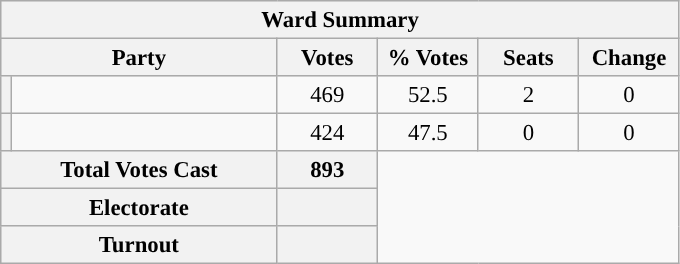<table class="wikitable" style="font-size: 95%;">
<tr style="background-color:#E9E9E9">
<th colspan="6">Ward Summary</th>
</tr>
<tr style="background-color:#E9E9E9">
<th colspan="2">Party</th>
<th style="width: 60px">Votes</th>
<th style="width: 60px">% Votes</th>
<th style="width: 60px">Seats</th>
<th style="width: 60px">Change</th>
</tr>
<tr>
<th style="background-color: "></th>
<td style="width: 170px"><a href='#'></a></td>
<td align="center">469</td>
<td align="center">52.5</td>
<td align="center">2</td>
<td align="center">0</td>
</tr>
<tr>
<th style="background-color: "></th>
<td style="width: 170px"><a href='#'></a></td>
<td align="center">424</td>
<td align="center">47.5</td>
<td align="center">0</td>
<td align="center">0</td>
</tr>
<tr style="background-color:#E9E9E9">
<th colspan="2">Total Votes Cast</th>
<th style="width: 60px">893</th>
</tr>
<tr style="background-color:#E9E9E9">
<th colspan="2">Electorate</th>
<th style="width: 60px"></th>
</tr>
<tr style="background-color:#E9E9E9">
<th colspan="2">Turnout</th>
<th style="width: 60px"></th>
</tr>
</table>
